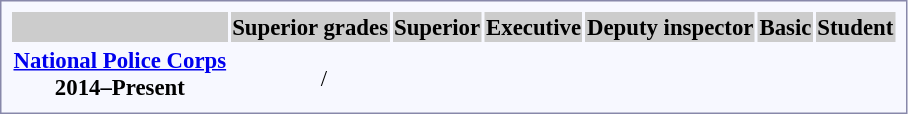<table style="border:1px solid #8888aa; background:#f7f8ff; padding:5px; font-size:95%; margin:0 12px 12px 0;">
<tr style="background:#ccc;">
<th></th>
<th colspan=4>Superior grades</th>
<th colspan=2>Superior</th>
<th colspan=2>Executive</th>
<th>Deputy inspector</th>
<th colspan=2>Basic</th>
<th colspan=5>Student</th>
</tr>
<tr style="text-align:center;">
<th rowspan=2> <a href='#'>National Police Corps</a><br>2014–Present</th>
<td></td>
<td></td>
<td></td>
<td></td>
<td></td>
<td></td>
<td></td>
<td></td>
<td></td>
<td></td>
<td></td>
<td></td>
<td></td>
<td></td>
<td></td>
<td></td>
</tr>
<tr style="text-align:center;">
<td></td>
<td></td>
<td>/ </td>
<td></td>
<td></td>
<td></td>
<td></td>
<td></td>
<td></td>
<td></td>
<td></td>
<td></td>
<td></td>
<td></td>
<td></td>
<td></td>
</tr>
</table>
